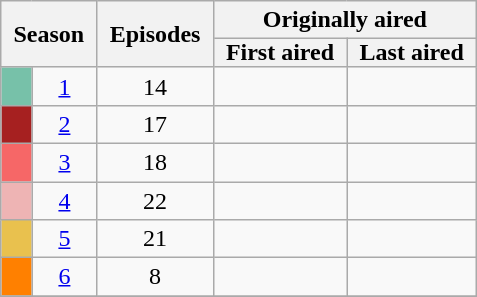<table class="wikitable" style="text-align: center;">
<tr>
<th scope="col" style="padding: 0 8px;" colspan="2" rowspan="2">Season</th>
<th scope="col" style="padding: 0 8px;" colspan="2" rowspan="2">Episodes</th>
<th colspan="3">Originally aired</th>
</tr>
<tr>
<th style="padding: 0 8px;">First aired</th>
<th style="padding: 0 8px;">Last aired</th>
</tr>
<tr>
<td style="background: #77C1A9;"></td>
<td><a href='#'>1</a></td>
<td colspan="2">14</td>
<td></td>
<td></td>
</tr>
<tr>
<td style="background: #A62020;"></td>
<td><a href='#'>2</a></td>
<td colspan="2">17</td>
<td></td>
<td></td>
</tr>
<tr>
<td style="background: #F66767;"></td>
<td><a href='#'>3</a></td>
<td colspan="2">18</td>
<td style="padding: 0 8px;"></td>
<td style="padding: 0 8px;"></td>
</tr>
<tr>
<td style="background: #EEB4B4;"></td>
<td><a href='#'>4</a></td>
<td colspan="2">22</td>
<td></td>
<td></td>
</tr>
<tr>
<td style="background: #E9C14E;"></td>
<td><a href='#'>5</a></td>
<td colspan="2">21</td>
<td></td>
<td></td>
</tr>
<tr>
<td style="background: #FF8000;"></td>
<td><a href='#'>6</a></td>
<td colspan="2">8</td>
<td></td>
<td></td>
</tr>
<tr>
</tr>
</table>
